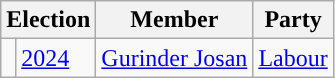<table class="wikitable">
<tr>
<th colspan="2">Election</th>
<th>Member</th>
<th>Party</th>
</tr>
<tr>
<td style="color:inherit;background-color: "></td>
<td><a href='#'>2024</a></td>
<td><a href='#'>Gurinder Josan</a></td>
<td><a href='#'>Labour</a></td>
</tr>
</table>
